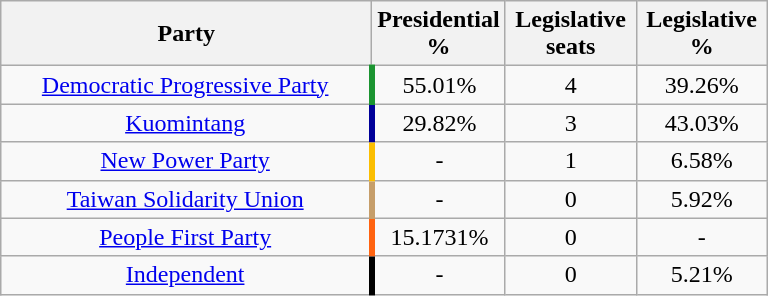<table class="wikitable" style="text-align:center">
<tr>
<th width=240>Party</th>
<th width=80>Presidential %</th>
<th width=80>Legislative seats</th>
<th width=80>Legislative %</th>
</tr>
<tr>
<td align=center style="border-right:4px solid #1B9431;" align="center"><a href='#'>Democratic Progressive Party</a></td>
<td>55.01%</td>
<td>4</td>
<td>39.26%</td>
</tr>
<tr>
<td align=center style="border-right:4px solid #000099;" align="center"><a href='#'>Kuomintang</a></td>
<td>29.82%</td>
<td>3</td>
<td>43.03%</td>
</tr>
<tr>
<td align=center style="border-right:4px solid #FBBE01;" align="center"><a href='#'>New Power Party</a></td>
<td>-</td>
<td>1</td>
<td>6.58%</td>
</tr>
<tr>
<td align=center style="border-right:4px solid #C69E6A;" align="center"><a href='#'>Taiwan Solidarity Union</a></td>
<td>-</td>
<td>0</td>
<td>5.92%</td>
</tr>
<tr>
<td align=center style="border-right:4px solid #FF6310;" align="center"><a href='#'>People First Party</a></td>
<td>15.1731%</td>
<td>0</td>
<td>-</td>
</tr>
<tr>
<td align=center style="border-right:4px solid #000000;" align="center"><a href='#'>Independent</a></td>
<td>-</td>
<td>0</td>
<td>5.21%</td>
</tr>
</table>
